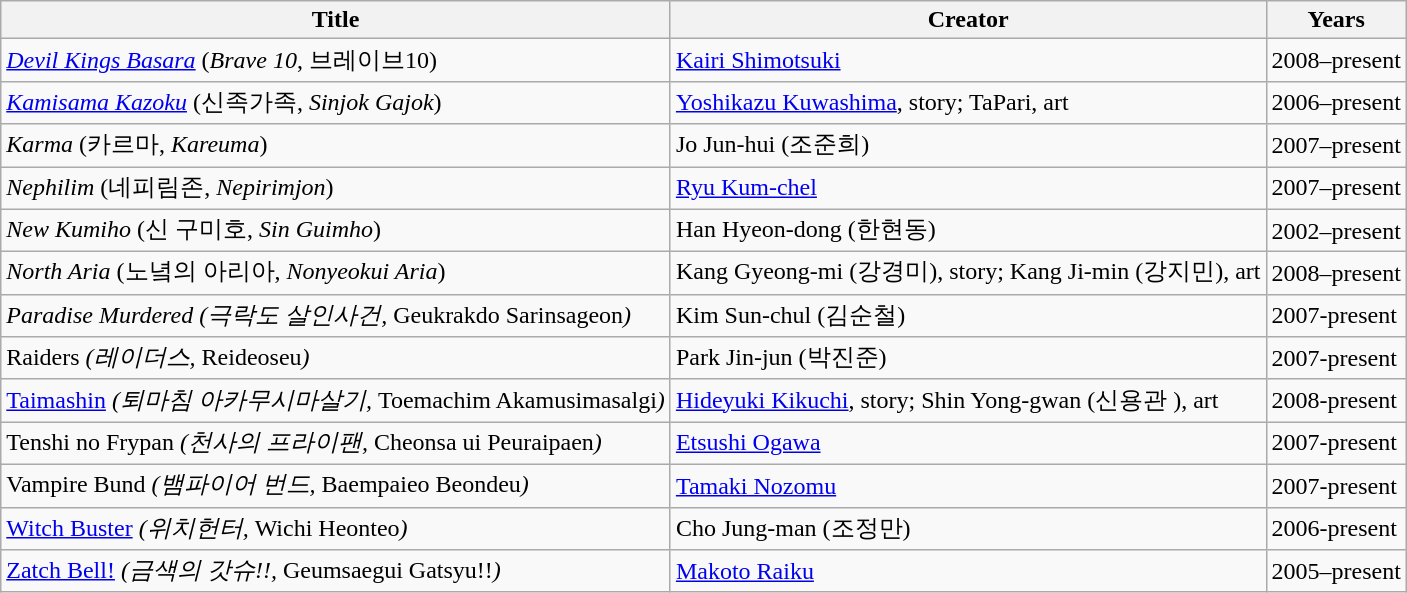<table class="wikitable sortable">
<tr>
<th>Title</th>
<th>Creator</th>
<th>Years</th>
</tr>
<tr>
<td><em><a href='#'>Devil Kings Basara</a></em> (<em>Brave 10</em>, 브레이브10)</td>
<td><a href='#'>Kairi Shimotsuki</a></td>
<td>2008–present</td>
</tr>
<tr>
<td><em><a href='#'>Kamisama Kazoku</a></em> (신족가족, <em>Sinjok Gajok</em>)</td>
<td><a href='#'>Yoshikazu Kuwashima</a>, story; TaPari, art</td>
<td>2006–present</td>
</tr>
<tr>
<td><em>Karma</em> (카르마, <em>Kareuma</em>)</td>
<td>Jo Jun-hui (조준희)</td>
<td>2007–present</td>
</tr>
<tr>
<td><em>Nephilim</em> (네피림존, <em>Nepirimjon</em>)</td>
<td><a href='#'>Ryu Kum-chel</a></td>
<td>2007–present</td>
</tr>
<tr>
<td><em>New Kumiho</em> (신 구미호, <em>Sin Guimho</em>)</td>
<td>Han Hyeon-dong (한현동)</td>
<td>2002–present</td>
</tr>
<tr>
<td><em>North Aria</em> (노녘의 아리아, <em>Nonyeokui Aria</em>)</td>
<td>Kang Gyeong-mi (강경미), story; Kang Ji-min (강지민), art</td>
<td>2008–present</td>
</tr>
<tr>
<td><em>Paradise Murdered (극락도 살인사건, </em>Geukrakdo Sarinsageon<em>)</td>
<td>Kim Sun-chul (김순철)</td>
<td>2007-present</td>
</tr>
<tr>
<td></em>Raiders<em> (레이더스, </em>Reideoseu<em>)</td>
<td>Park Jin-jun (박진준)</td>
<td>2007-present</td>
</tr>
<tr>
<td></em><a href='#'>Taimashin</a><em> (퇴마침 아카무시마살기, </em>Toemachim Akamusimasalgi<em>)</td>
<td><a href='#'>Hideyuki Kikuchi</a>, story; Shin Yong-gwan (신용관 ), art</td>
<td>2008-present</td>
</tr>
<tr>
<td></em>Tenshi no Frypan<em> (천사의 프라이팬, </em>Cheonsa ui Peuraipaen<em>)</td>
<td><a href='#'>Etsushi Ogawa</a></td>
<td>2007-present</td>
</tr>
<tr>
<td></em>Vampire Bund<em> (뱀파이어 번드, </em>Baempaieo Beondeu<em>)</td>
<td><a href='#'>Tamaki Nozomu</a></td>
<td>2007-present</td>
</tr>
<tr>
<td></em><a href='#'>Witch Buster</a><em> (위치헌터, </em>Wichi Heonteo<em>)</td>
<td>Cho Jung-man (조정만)</td>
<td>2006-present</td>
</tr>
<tr>
<td></em><a href='#'>Zatch Bell!</a><em> (금색의 갓슈!!, </em>Geumsaegui Gatsyu!!<em>)</td>
<td><a href='#'>Makoto Raiku</a></td>
<td>2005–present</td>
</tr>
</table>
